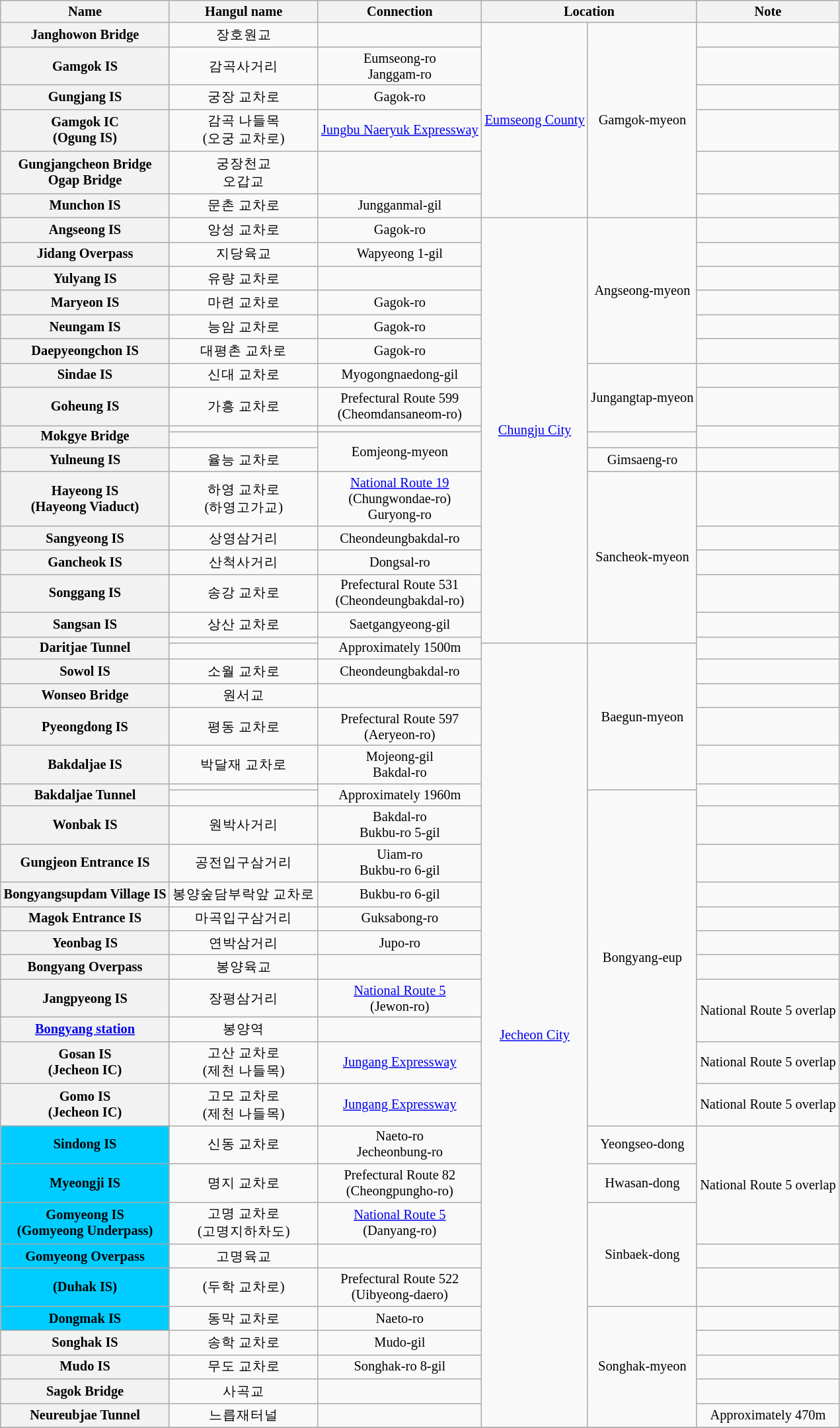<table class="wikitable" style="font-size: 85%; text-align: center;">
<tr>
<th>Name</th>
<th>Hangul name</th>
<th>Connection</th>
<th colspan="2">Location</th>
<th>Note</th>
</tr>
<tr>
<th>Janghowon Bridge</th>
<td>장호원교</td>
<td></td>
<td rowspan=6><a href='#'>Eumseong County</a></td>
<td rowspan=6>Gamgok-myeon</td>
<td></td>
</tr>
<tr>
<th>Gamgok IS</th>
<td>감곡사거리</td>
<td>Eumseong-ro<br>Janggam-ro</td>
<td></td>
</tr>
<tr>
<th>Gungjang IS</th>
<td>궁장 교차로</td>
<td>Gagok-ro</td>
<td></td>
</tr>
<tr>
<th>Gamgok IC<br>(Ogung IS)</th>
<td>감곡 나들목<br>(오궁 교차로)</td>
<td><a href='#'>Jungbu Naeryuk Expressway</a></td>
<td></td>
</tr>
<tr>
<th>Gungjangcheon Bridge<br>Ogap Bridge</th>
<td>궁장천교<br>오갑교</td>
<td></td>
<td></td>
</tr>
<tr>
<th>Munchon IS</th>
<td>문촌 교차로</td>
<td>Jungganmal-gil</td>
<td></td>
</tr>
<tr>
<th>Angseong IS</th>
<td>앙성 교차로</td>
<td>Gagok-ro</td>
<td rowspan=17><a href='#'>Chungju City</a></td>
<td rowspan=6>Angseong-myeon</td>
<td></td>
</tr>
<tr>
<th>Jidang Overpass</th>
<td>지당육교</td>
<td>Wapyeong 1-gil</td>
<td></td>
</tr>
<tr>
<th>Yulyang IS</th>
<td>유량 교차로</td>
<td></td>
<td></td>
</tr>
<tr>
<th>Maryeon IS</th>
<td>마련 교차로</td>
<td>Gagok-ro</td>
<td></td>
</tr>
<tr>
<th>Neungam IS</th>
<td>능암 교차로</td>
<td>Gagok-ro</td>
<td></td>
</tr>
<tr>
<th>Daepyeongchon IS</th>
<td>대평촌 교차로</td>
<td>Gagok-ro</td>
<td></td>
</tr>
<tr>
<th>Sindae IS</th>
<td>신대 교차로</td>
<td>Myogongnaedong-gil</td>
<td rowspan=3>Jungangtap-myeon</td>
<td></td>
</tr>
<tr>
<th>Goheung IS</th>
<td>가흥 교차로</td>
<td>Prefectural Route 599<br>(Cheomdansaneom-ro)</td>
<td></td>
</tr>
<tr>
<th rowspan=2>Mokgye Bridge</th>
<td></td>
<td></td>
</tr>
<tr>
<td></td>
<td rowspan=2>Eomjeong-myeon</td>
<td></td>
</tr>
<tr>
<th>Yulneung IS</th>
<td>율능 교차로</td>
<td>Gimsaeng-ro</td>
<td></td>
</tr>
<tr>
<th>Hayeong IS<br>(Hayeong Viaduct)</th>
<td>하영 교차로<br>(하영고가교)</td>
<td><a href='#'>National Route 19</a><br>(Chungwondae-ro)<br>Guryong-ro</td>
<td rowspan=6>Sancheok-myeon</td>
<td></td>
</tr>
<tr>
<th>Sangyeong IS</th>
<td>상영삼거리</td>
<td>Cheondeungbakdal-ro</td>
<td></td>
</tr>
<tr>
<th>Gancheok IS</th>
<td>산척사거리</td>
<td>Dongsal-ro</td>
<td></td>
</tr>
<tr>
<th>Songgang IS</th>
<td>송강 교차로</td>
<td>Prefectural Route 531<br>(Cheondeungbakdal-ro)</td>
<td></td>
</tr>
<tr>
<th>Sangsan IS</th>
<td>상산 교차로</td>
<td>Saetgangyeong-gil</td>
<td></td>
</tr>
<tr>
<th rowspan=2>Daritjae Tunnel</th>
<td></td>
<td rowspan=2>Approximately 1500m</td>
</tr>
<tr>
<td></td>
<td rowspan=27><a href='#'>Jecheon City</a></td>
<td rowspan=6>Baegun-myeon</td>
</tr>
<tr>
<th>Sowol IS</th>
<td>소월 교차로</td>
<td>Cheondeungbakdal-ro</td>
<td></td>
</tr>
<tr>
<th>Wonseo Bridge</th>
<td>원서교</td>
<td></td>
<td></td>
</tr>
<tr>
<th>Pyeongdong IS</th>
<td>평동 교차로</td>
<td>Prefectural Route 597<br>(Aeryeon-ro)</td>
<td></td>
</tr>
<tr>
<th>Bakdaljae IS</th>
<td>박달재 교차로</td>
<td>Mojeong-gil<br>Bakdal-ro</td>
<td></td>
</tr>
<tr>
<th rowspan=2>Bakdaljae Tunnel</th>
<td></td>
<td rowspan=2>Approximately 1960m</td>
</tr>
<tr>
<td></td>
<td rowspan=11>Bongyang-eup</td>
</tr>
<tr>
<th>Wonbak IS</th>
<td>원박사거리</td>
<td>Bakdal-ro<br>Bukbu-ro 5-gil</td>
<td></td>
</tr>
<tr>
<th>Gungjeon Entrance IS</th>
<td>공전입구삼거리</td>
<td>Uiam-ro<br>Bukbu-ro 6-gil</td>
<td></td>
</tr>
<tr>
<th>Bongyangsupdam Village IS</th>
<td>봉양숲담부락앞 교차로</td>
<td>Bukbu-ro 6-gil</td>
<td></td>
</tr>
<tr>
<th>Magok Entrance IS</th>
<td>마곡입구삼거리</td>
<td>Guksabong-ro</td>
<td></td>
</tr>
<tr>
<th>Yeonbag IS</th>
<td>연박삼거리</td>
<td>Jupo-ro</td>
<td></td>
</tr>
<tr>
<th>Bongyang Overpass</th>
<td>봉양육교</td>
<td></td>
<td></td>
</tr>
<tr>
<th>Jangpyeong IS</th>
<td>장평삼거리</td>
<td><a href='#'>National Route 5</a><br>(Jewon-ro)</td>
<td rowspan=2>National Route 5 overlap</td>
</tr>
<tr>
<th><a href='#'>Bongyang station</a></th>
<td>봉양역</td>
<td></td>
</tr>
<tr>
<th>Gosan IS<br>(Jecheon IC)</th>
<td>고산 교차로<br>(제천 나들목)</td>
<td><a href='#'>Jungang Expressway</a></td>
<td>National Route 5 overlap</td>
</tr>
<tr>
<th>Gomo IS<br>(Jecheon IC)</th>
<td>고모 교차로<br>(제천 나들목)</td>
<td><a href='#'>Jungang Expressway</a></td>
<td>National Route 5 overlap</td>
</tr>
<tr>
<th style="background-color: #00CCFF;">Sindong IS</th>
<td>신동 교차로</td>
<td>Naeto-ro<br>Jecheonbung-ro</td>
<td>Yeongseo-dong</td>
<td rowspan=3>National Route 5 overlap</td>
</tr>
<tr>
<th style="background-color: #00CCFF;">Myeongji IS</th>
<td>명지 교차로</td>
<td>Prefectural Route 82<br>(Cheongpungho-ro)</td>
<td>Hwasan-dong</td>
</tr>
<tr>
<th style="background-color: #00CCFF;">Gomyeong IS<br>(Gomyeong Underpass)</th>
<td>고명 교차로<br>(고명지하차도)</td>
<td><a href='#'>National Route 5</a><br>(Danyang-ro)</td>
<td rowspan=3>Sinbaek-dong</td>
</tr>
<tr>
<th style="background-color: #00CCFF;">Gomyeong Overpass</th>
<td>고명육교</td>
<td></td>
<td></td>
</tr>
<tr>
<th style="background-color: #00CCFF;">(Duhak IS)</th>
<td>(두학 교차로)</td>
<td>Prefectural Route 522<br>(Uibyeong-daero)</td>
<td></td>
</tr>
<tr>
<th style="background-color: #00CCFF;">Dongmak IS</th>
<td>동막 교차로</td>
<td>Naeto-ro</td>
<td rowspan=5>Songhak-myeon</td>
<td></td>
</tr>
<tr>
<th>Songhak IS</th>
<td>송학 교차로</td>
<td>Mudo-gil</td>
<td></td>
</tr>
<tr>
<th>Mudo IS</th>
<td>무도 교차로</td>
<td>Songhak-ro 8-gil</td>
<td></td>
</tr>
<tr>
<th>Sagok Bridge</th>
<td>사곡교</td>
<td></td>
<td></td>
</tr>
<tr>
<th>Neureubjae Tunnel</th>
<td>느릅재터널</td>
<td></td>
<td>Approximately 470m</td>
</tr>
<tr>
</tr>
</table>
